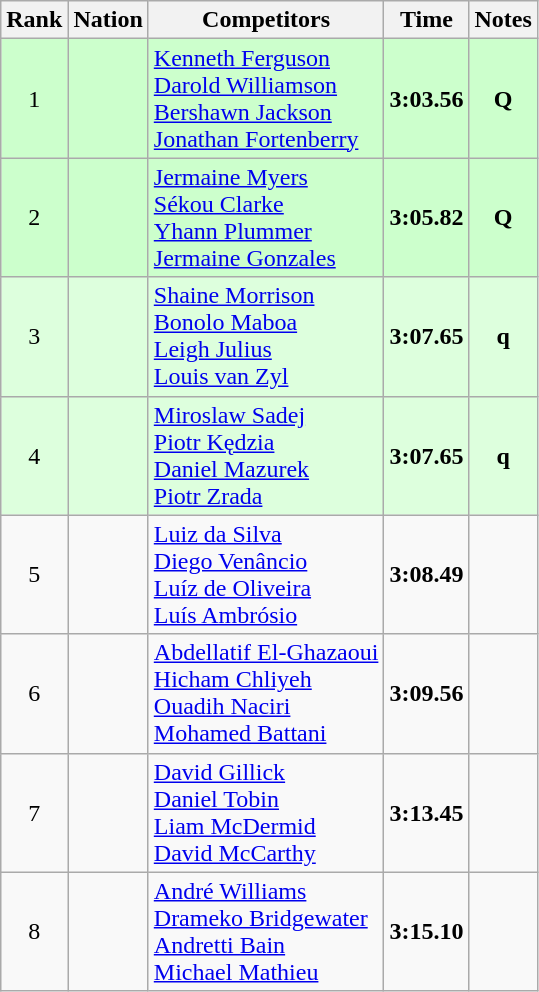<table class="wikitable sortable" style="text-align:center">
<tr>
<th>Rank</th>
<th>Nation</th>
<th>Competitors</th>
<th>Time</th>
<th>Notes</th>
</tr>
<tr bgcolor=ccffcc>
<td>1</td>
<td align=left></td>
<td align=left><a href='#'>Kenneth Ferguson</a><br><a href='#'>Darold Williamson</a><br><a href='#'>Bershawn Jackson</a><br><a href='#'>Jonathan Fortenberry</a></td>
<td><strong>3:03.56</strong></td>
<td><strong>Q</strong></td>
</tr>
<tr bgcolor=ccffcc>
<td>2</td>
<td align=left></td>
<td align=left><a href='#'>Jermaine Myers</a><br><a href='#'>Sékou Clarke</a><br><a href='#'>Yhann Plummer</a><br><a href='#'>Jermaine Gonzales</a></td>
<td><strong>3:05.82</strong></td>
<td><strong>Q</strong></td>
</tr>
<tr bgcolor=ddffdd>
<td>3</td>
<td align=left></td>
<td align=left><a href='#'>Shaine Morrison</a><br><a href='#'>Bonolo Maboa</a><br><a href='#'>Leigh Julius</a><br><a href='#'>Louis van Zyl</a></td>
<td><strong>3:07.65</strong></td>
<td><strong>q</strong></td>
</tr>
<tr bgcolor=ddffdd>
<td>4</td>
<td align=left></td>
<td align=left><a href='#'>Miroslaw Sadej</a><br><a href='#'>Piotr Kędzia</a><br><a href='#'>Daniel Mazurek</a><br><a href='#'>Piotr Zrada</a></td>
<td><strong>3:07.65</strong></td>
<td><strong>q</strong></td>
</tr>
<tr>
<td>5</td>
<td align=left></td>
<td align=left><a href='#'>Luiz da Silva</a><br><a href='#'>Diego Venâncio</a><br><a href='#'>Luíz de Oliveira</a><br><a href='#'>Luís Ambrósio</a></td>
<td><strong>3:08.49</strong></td>
<td></td>
</tr>
<tr>
<td>6</td>
<td align=left></td>
<td align=left><a href='#'>Abdellatif El-Ghazaoui</a><br><a href='#'>Hicham Chliyeh</a><br><a href='#'>Ouadih Naciri</a><br><a href='#'>Mohamed Battani</a></td>
<td><strong>3:09.56</strong></td>
<td></td>
</tr>
<tr>
<td>7</td>
<td align=left></td>
<td align=left><a href='#'>David Gillick</a><br><a href='#'>Daniel Tobin</a><br><a href='#'>Liam McDermid</a><br><a href='#'>David McCarthy</a></td>
<td><strong>3:13.45</strong></td>
<td></td>
</tr>
<tr>
<td>8</td>
<td align=left></td>
<td align=left><a href='#'>André Williams</a><br><a href='#'>Drameko Bridgewater</a><br><a href='#'>Andretti Bain</a><br><a href='#'>Michael Mathieu</a></td>
<td><strong>3:15.10</strong></td>
<td></td>
</tr>
</table>
